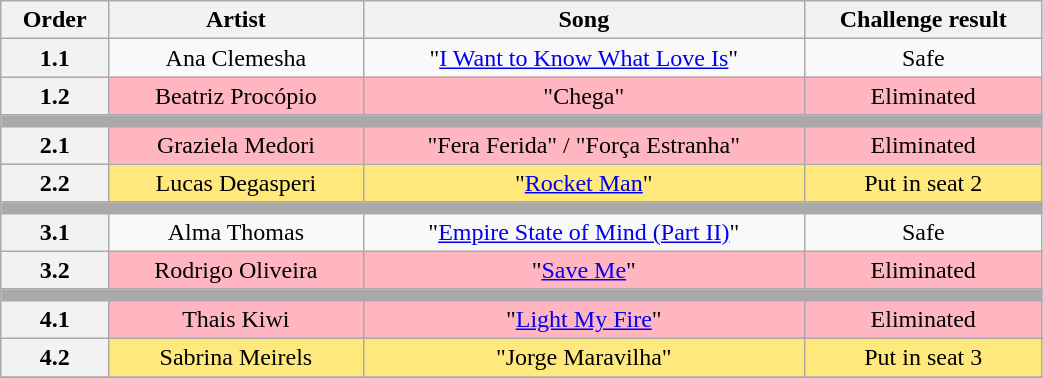<table class="wikitable" style="text-align:center; width:55%;">
<tr>
<th scope="col" width="05%">Order</th>
<th scope="col" width="15%">Artist</th>
<th scope="col" width="26%">Song</th>
<th scope="col" width="14%">Challenge result</th>
</tr>
<tr>
<th>1.1</th>
<td>Ana Clemesha</td>
<td>"<a href='#'>I Want to Know What Love Is</a>"</td>
<td>Safe</td>
</tr>
<tr bgcolor=FFB6C1>
<th>1.2</th>
<td>Beatriz Procópio</td>
<td>"Chega"</td>
<td>Eliminated</td>
</tr>
<tr>
<td bgcolor=A9A9A9 colspan=4></td>
</tr>
<tr bgcolor=FFB6C1>
<th>2.1</th>
<td>Graziela Medori</td>
<td>"Fera Ferida" / "Força Estranha"</td>
<td>Eliminated</td>
</tr>
<tr bgcolor=FFE87C>
<th>2.2</th>
<td>Lucas Degasperi</td>
<td>"<a href='#'>Rocket Man</a>"</td>
<td>Put in seat 2</td>
</tr>
<tr>
<td bgcolor=A9A9A9 colspan=4></td>
</tr>
<tr>
<th>3.1</th>
<td>Alma Thomas</td>
<td>"<a href='#'>Empire State of Mind (Part II)</a>"</td>
<td>Safe</td>
</tr>
<tr bgcolor=FFB6C1>
<th>3.2</th>
<td>Rodrigo Oliveira</td>
<td>"<a href='#'>Save Me</a>"</td>
<td>Eliminated</td>
</tr>
<tr>
<td bgcolor=A9A9A9 colspan=4></td>
</tr>
<tr bgcolor=FFB6C1>
<th>4.1</th>
<td>Thais Kiwi</td>
<td>"<a href='#'>Light My Fire</a>"</td>
<td>Eliminated</td>
</tr>
<tr bgcolor=FFE87C>
<th>4.2</th>
<td>Sabrina Meirels</td>
<td>"Jorge Maravilha"</td>
<td>Put in seat 3</td>
</tr>
<tr>
</tr>
</table>
